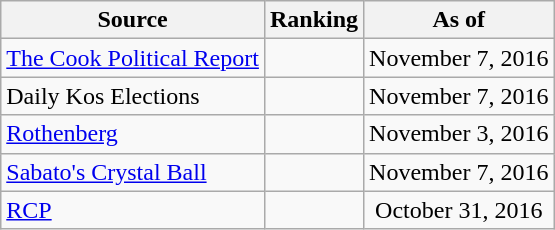<table class="wikitable" style="text-align:center">
<tr>
<th>Source</th>
<th>Ranking</th>
<th>As of</th>
</tr>
<tr>
<td align=left><a href='#'>The Cook Political Report</a></td>
<td></td>
<td>November 7, 2016</td>
</tr>
<tr>
<td align=left>Daily Kos Elections</td>
<td></td>
<td>November 7, 2016</td>
</tr>
<tr>
<td align=left><a href='#'>Rothenberg</a></td>
<td></td>
<td>November 3, 2016</td>
</tr>
<tr>
<td align=left><a href='#'>Sabato's Crystal Ball</a></td>
<td></td>
<td>November 7, 2016</td>
</tr>
<tr>
<td align="left"><a href='#'>RCP</a></td>
<td></td>
<td>October 31, 2016</td>
</tr>
</table>
